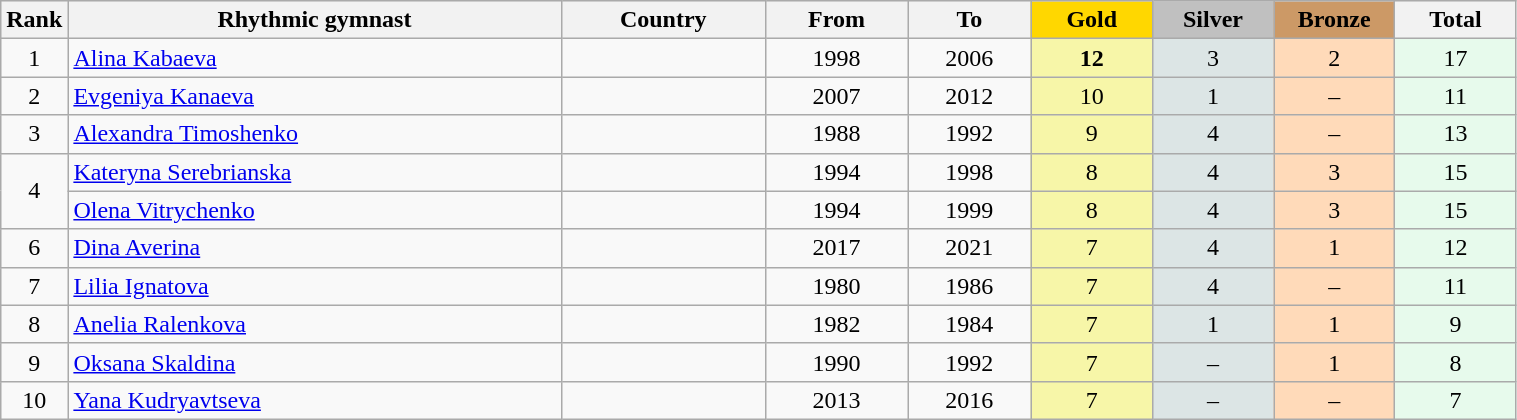<table class="wikitable plainrowheaders" width=80% style="text-align:center;">
<tr style="background-color:#EDEDED;">
<th class="hintergrundfarbe5" style="width:1em">Rank</th>
<th class="hintergrundfarbe5">Rhythmic gymnast</th>
<th class="hintergrundfarbe5">Country</th>
<th class="hintergrundfarbe5">From</th>
<th class="hintergrundfarbe5">To</th>
<th style="background:    gold; width:8%">Gold</th>
<th style="background:  silver; width:8%">Silver</th>
<th style="background: #CC9966; width:8%">Bronze</th>
<th class="hintergrundfarbe5" style="width:8%">Total</th>
</tr>
<tr>
<td>1</td>
<td align="left"><a href='#'>Alina Kabaeva</a></td>
<td align="left"></td>
<td>1998</td>
<td>2006</td>
<td bgcolor="#F7F6A8"><strong>12</strong></td>
<td bgcolor="#DCE5E5">3</td>
<td bgcolor="#FFDAB9">2</td>
<td bgcolor="#E7FAEC">17</td>
</tr>
<tr align="center">
<td>2</td>
<td align="left"><a href='#'>Evgeniya Kanaeva</a></td>
<td align="left"></td>
<td>2007</td>
<td>2012</td>
<td bgcolor="#F7F6A8">10</td>
<td bgcolor="#DCE5E5">1</td>
<td bgcolor="#FFDAB9">–</td>
<td bgcolor="#E7FAEC">11</td>
</tr>
<tr align="center">
<td>3</td>
<td align="left"><a href='#'>Alexandra Timoshenko</a></td>
<td align="left"><br></td>
<td>1988</td>
<td>1992</td>
<td bgcolor="#F7F6A8">9</td>
<td bgcolor="#DCE5E5">4</td>
<td bgcolor="#FFDAB9">–</td>
<td bgcolor="#E7FAEC">13</td>
</tr>
<tr align="center">
<td rowspan="2">4</td>
<td align="left"><a href='#'>Kateryna Serebrianska</a></td>
<td align="left"></td>
<td>1994</td>
<td>1998</td>
<td bgcolor="#F7F6A8">8</td>
<td bgcolor="#DCE5E5">4</td>
<td bgcolor="#FFDAB9">3</td>
<td bgcolor="#E7FAEC">15</td>
</tr>
<tr align="center">
<td align="left"><a href='#'>Olena Vitrychenko</a></td>
<td align="left"></td>
<td>1994</td>
<td>1999</td>
<td bgcolor="#F7F6A8">8</td>
<td bgcolor="#DCE5E5">4</td>
<td bgcolor="#FFDAB9">3</td>
<td bgcolor="#E7FAEC">15</td>
</tr>
<tr align="center">
<td>6</td>
<td align="left"><a href='#'>Dina Averina</a></td>
<td align="left"></td>
<td>2017</td>
<td>2021</td>
<td bgcolor="#F7F6A8">7</td>
<td bgcolor="#DCE5E5">4</td>
<td bgcolor="#FFDAB9">1</td>
<td bgcolor="#E7FAEC">12</td>
</tr>
<tr align="center">
<td>7</td>
<td align="left"><a href='#'>Lilia Ignatova</a></td>
<td align="left"></td>
<td>1980</td>
<td>1986</td>
<td bgcolor="#F7F6A8">7</td>
<td bgcolor="#DCE5E5">4</td>
<td bgcolor="#FFDAB9">–</td>
<td bgcolor="#E7FAEC">11</td>
</tr>
<tr align="center">
<td>8</td>
<td align="left"><a href='#'>Anelia Ralenkova</a></td>
<td align="left"></td>
<td>1982</td>
<td>1984</td>
<td bgcolor="#F7F6A8">7</td>
<td bgcolor="#DCE5E5">1</td>
<td bgcolor="#FFDAB9">1</td>
<td bgcolor="#E7FAEC">9</td>
</tr>
<tr align="center">
<td>9</td>
<td align="left"><a href='#'>Oksana Skaldina</a></td>
<td align="left"><br></td>
<td>1990</td>
<td>1992</td>
<td bgcolor="#F7F6A8">7</td>
<td bgcolor="#DCE5E5">–</td>
<td bgcolor="#FFDAB9">1</td>
<td bgcolor="#E7FAEC">8</td>
</tr>
<tr align="center">
<td>10</td>
<td align="left"><a href='#'>Yana Kudryavtseva</a></td>
<td align="left"></td>
<td>2013</td>
<td>2016</td>
<td bgcolor="#F7F6A8">7</td>
<td bgcolor="#DCE5E5">–</td>
<td bgcolor="#FFDAB9">–</td>
<td bgcolor="#E7FAEC">7</td>
</tr>
</table>
